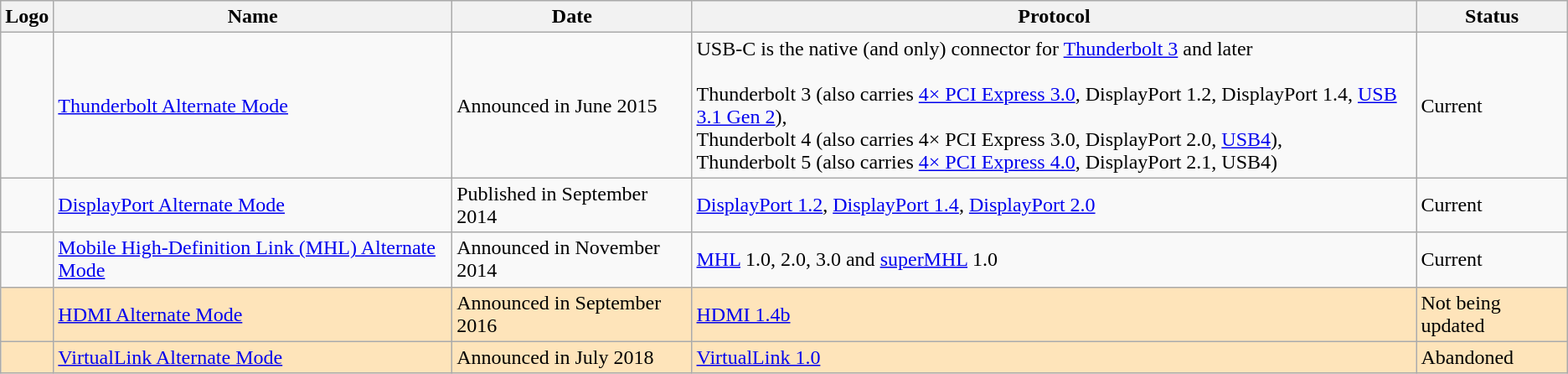<table class="wikitable sortable">
<tr>
<th>Logo</th>
<th>Name</th>
<th>Date</th>
<th>Protocol</th>
<th>Status</th>
</tr>
<tr>
<td></td>
<td><a href='#'>Thunderbolt Alternate Mode</a></td>
<td>Announced in June 2015</td>
<td>USB-C is the native (and only) connector for <a href='#'>Thunderbolt 3</a> and later<br><br>Thunderbolt 3 (also carries <a href='#'>4× PCI Express 3.0</a>, DisplayPort 1.2, DisplayPort 1.4, <a href='#'>USB 3.1 Gen 2</a>),<br>Thunderbolt 4 (also carries 4× PCI Express 3.0, DisplayPort 2.0, <a href='#'>USB4</a>),<br>Thunderbolt 5 (also carries <a href='#'>4× PCI Express 4.0</a>, DisplayPort 2.1, USB4)</td>
<td>Current</td>
</tr>
<tr>
<td></td>
<td><a href='#'>DisplayPort Alternate Mode</a></td>
<td>Published in September 2014</td>
<td><a href='#'>DisplayPort 1.2</a>, <a href='#'>DisplayPort 1.4</a>, <a href='#'>DisplayPort 2.0</a></td>
<td>Current</td>
</tr>
<tr>
<td></td>
<td><a href='#'>Mobile High-Definition Link (MHL) Alternate Mode</a></td>
<td>Announced in November 2014</td>
<td><a href='#'>MHL</a> 1.0, 2.0, 3.0 and <a href='#'>superMHL</a> 1.0</td>
<td>Current</td>
</tr>
<tr>
<td style="background:#FEE4BA"></td>
<td style="background:#FEE4BA"><a href='#'>HDMI Alternate Mode</a></td>
<td style="background:#FEE4BA">Announced in September 2016</td>
<td style="background:#FEE4BA"><a href='#'>HDMI 1.4b</a></td>
<td style="background:#FEE4BA">Not being updated</td>
</tr>
<tr>
<td style="background:#FEE4BA"></td>
<td style="background:#FEE4BA"><a href='#'>VirtualLink Alternate Mode</a></td>
<td style="background:#FEE4BA">Announced in July 2018</td>
<td style="background:#FEE4BA"><a href='#'>VirtualLink 1.0</a></td>
<td style="background:#FEE4BA">Abandoned</td>
</tr>
</table>
